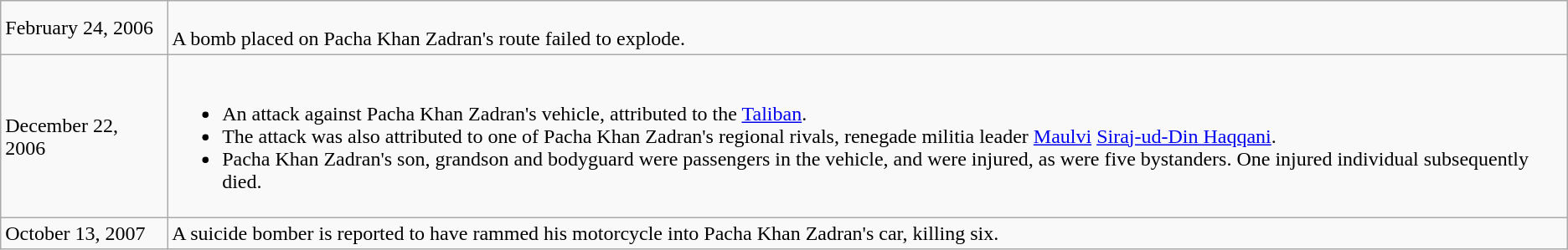<table class="wikitable">
<tr>
<td>February 24, 2006</td>
<td><br>A bomb placed on Pacha Khan Zadran's route failed to explode.</td>
</tr>
<tr>
<td>December 22, 2006</td>
<td><br><ul><li>An attack against Pacha Khan Zadran's vehicle, attributed to the <a href='#'>Taliban</a>.</li><li>The attack was also attributed to one of Pacha Khan Zadran's regional rivals, renegade militia leader <a href='#'>Maulvi</a> <a href='#'>Siraj-ud-Din Haqqani</a>.</li><li>Pacha Khan Zadran's son, grandson and bodyguard were passengers in the vehicle, and were injured, as were five bystanders.  One injured individual subsequently died.</li></ul></td>
</tr>
<tr>
<td>October 13, 2007</td>
<td>A suicide bomber is reported to have rammed his motorcycle into Pacha Khan Zadran's car, killing six.</td>
</tr>
</table>
